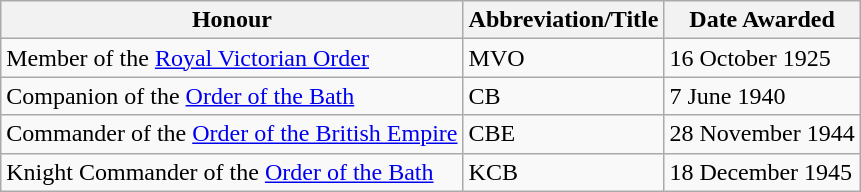<table class="wikitable">
<tr>
<th>Honour</th>
<th>Abbreviation/Title</th>
<th>Date Awarded</th>
</tr>
<tr>
<td>Member of the <a href='#'>Royal Victorian Order</a></td>
<td>MVO</td>
<td>16 October 1925</td>
</tr>
<tr>
<td>Companion of the <a href='#'>Order of the Bath</a></td>
<td>CB</td>
<td>7 June 1940</td>
</tr>
<tr>
<td>Commander of the <a href='#'>Order of the British Empire</a></td>
<td>CBE</td>
<td>28 November 1944</td>
</tr>
<tr>
<td>Knight Commander of the <a href='#'>Order of the Bath</a></td>
<td>KCB</td>
<td>18 December 1945</td>
</tr>
</table>
